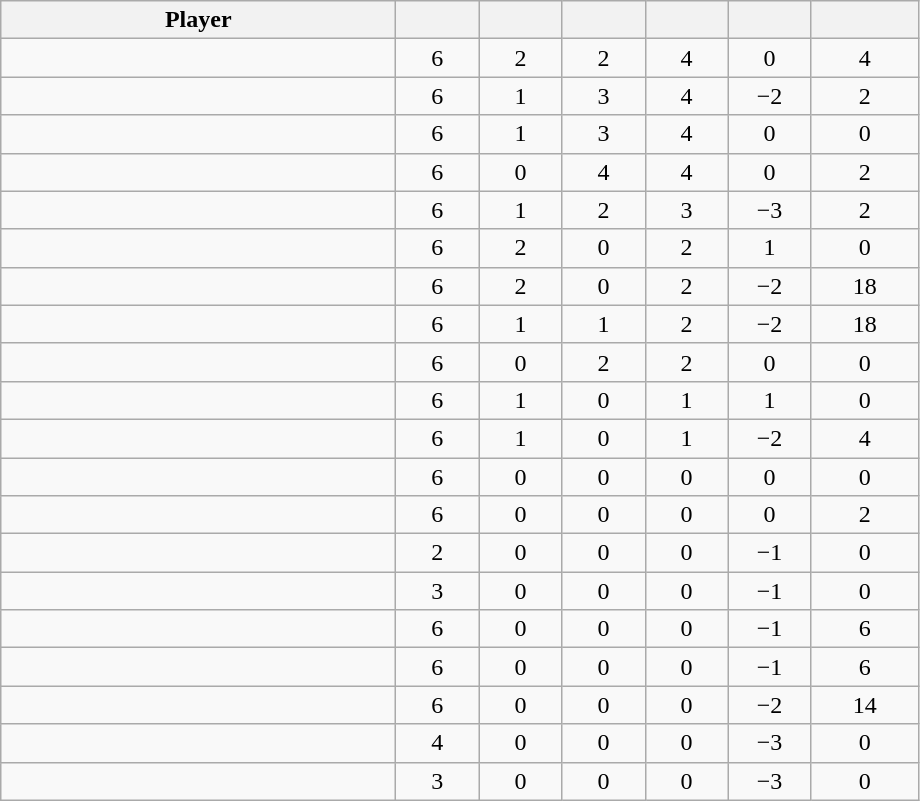<table class="wikitable sortable" style=" text-align:center;">
<tr>
<th style="width:16em">Player</th>
<th style="width:3em"></th>
<th style="width:3em"></th>
<th style="width:3em"></th>
<th style="width:3em"></th>
<th style="width:3em" data-sort-type="number"></th>
<th style="width:4em"></th>
</tr>
<tr>
<td style="text-align:left;"></td>
<td>6</td>
<td>2</td>
<td>2</td>
<td>4</td>
<td>0</td>
<td>4</td>
</tr>
<tr>
<td style="text-align:left;"></td>
<td>6</td>
<td>1</td>
<td>3</td>
<td>4</td>
<td>−2</td>
<td>2</td>
</tr>
<tr>
<td style="text-align:left;"></td>
<td>6</td>
<td>1</td>
<td>3</td>
<td>4</td>
<td>0</td>
<td>0</td>
</tr>
<tr>
<td style="text-align:left;"></td>
<td>6</td>
<td>0</td>
<td>4</td>
<td>4</td>
<td>0</td>
<td>2</td>
</tr>
<tr>
<td style="text-align:left;"></td>
<td>6</td>
<td>1</td>
<td>2</td>
<td>3</td>
<td>−3</td>
<td>2</td>
</tr>
<tr>
<td style="text-align:left;"></td>
<td>6</td>
<td>2</td>
<td>0</td>
<td>2</td>
<td>1</td>
<td>0</td>
</tr>
<tr>
<td style="text-align:left;"></td>
<td>6</td>
<td>2</td>
<td>0</td>
<td>2</td>
<td>−2</td>
<td>18</td>
</tr>
<tr>
<td style="text-align:left;"></td>
<td>6</td>
<td>1</td>
<td>1</td>
<td>2</td>
<td>−2</td>
<td>18</td>
</tr>
<tr>
<td style="text-align:left;"></td>
<td>6</td>
<td>0</td>
<td>2</td>
<td>2</td>
<td>0</td>
<td>0</td>
</tr>
<tr>
<td style="text-align:left;"></td>
<td>6</td>
<td>1</td>
<td>0</td>
<td>1</td>
<td>1</td>
<td>0</td>
</tr>
<tr>
<td style="text-align:left;"></td>
<td>6</td>
<td>1</td>
<td>0</td>
<td>1</td>
<td>−2</td>
<td>4</td>
</tr>
<tr>
<td style="text-align:left;"></td>
<td>6</td>
<td>0</td>
<td>0</td>
<td>0</td>
<td>0</td>
<td>0</td>
</tr>
<tr>
<td style="text-align:left;"></td>
<td>6</td>
<td>0</td>
<td>0</td>
<td>0</td>
<td>0</td>
<td>2</td>
</tr>
<tr>
<td style="text-align:left;"></td>
<td>2</td>
<td>0</td>
<td>0</td>
<td>0</td>
<td>−1</td>
<td>0</td>
</tr>
<tr>
<td style="text-align:left;"></td>
<td>3</td>
<td>0</td>
<td>0</td>
<td>0</td>
<td>−1</td>
<td>0</td>
</tr>
<tr>
<td style="text-align:left;"></td>
<td>6</td>
<td>0</td>
<td>0</td>
<td>0</td>
<td>−1</td>
<td>6</td>
</tr>
<tr>
<td style="text-align:left;"></td>
<td>6</td>
<td>0</td>
<td>0</td>
<td>0</td>
<td>−1</td>
<td>6</td>
</tr>
<tr>
<td style="text-align:left;"></td>
<td>6</td>
<td>0</td>
<td>0</td>
<td>0</td>
<td>−2</td>
<td>14</td>
</tr>
<tr>
<td style="text-align:left;"></td>
<td>4</td>
<td>0</td>
<td>0</td>
<td>0</td>
<td>−3</td>
<td>0</td>
</tr>
<tr>
<td style="text-align:left;"></td>
<td>3</td>
<td>0</td>
<td>0</td>
<td>0</td>
<td>−3</td>
<td>0</td>
</tr>
</table>
